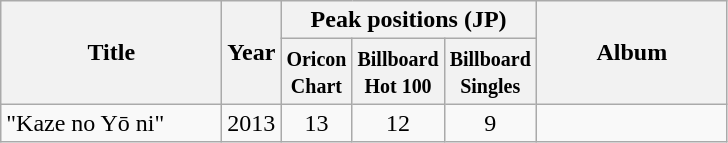<table class="wikitable" style="text-align:center;">
<tr>
<th rowspan=2 width="140">Title</th>
<th rowspan=2>Year</th>
<th colspan="3">Peak positions (JP)</th>
<th rowspan=2 width="120">Album</th>
</tr>
<tr>
<th width="40"><small>Oricon Chart</small><br></th>
<th width="40"><small>Billboard</small> <small>Hot 100<br></small></th>
<th><small>Billboard</small><br><small>Singles</small></th>
</tr>
<tr>
<td align="left">"Kaze no Yō ni"</td>
<td>2013</td>
<td align=center>13</td>
<td align=center>12</td>
<td 9>9</td>
</tr>
</table>
